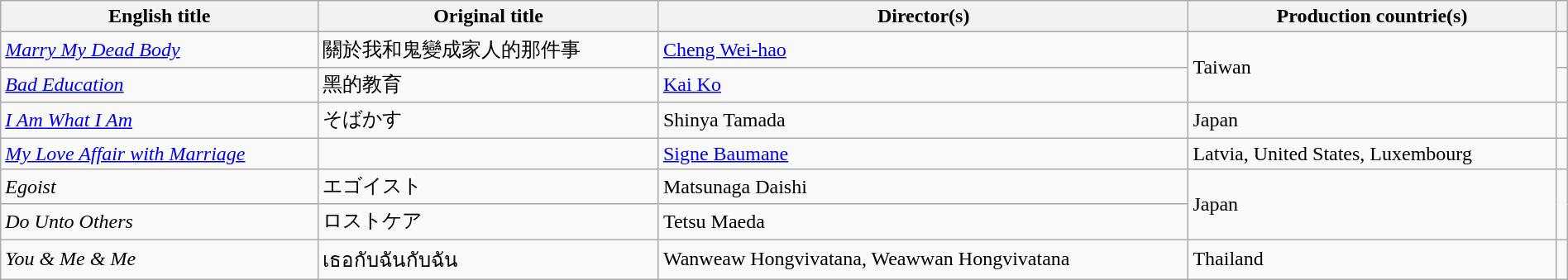<table class="sortable wikitable" style="width:100%; margin-bottom:4px" cellpadding="5">
<tr>
<th scope="col">English title</th>
<th scope="col">Original title</th>
<th scope="col">Director(s)</th>
<th scope="col">Production countrie(s)</th>
<th scope="col"></th>
</tr>
<tr>
<td><em><a href='#'>Marry My Dead Body</a></em></td>
<td>關於我和鬼變成家人的那件事</td>
<td><a href='#'>Cheng Wei-hao</a></td>
<td rowspan="2">Taiwan</td>
<td></td>
</tr>
<tr>
<td><em><a href='#'>Bad Education</a></em></td>
<td>黑的教育</td>
<td><a href='#'>Kai Ko</a></td>
<td></td>
</tr>
<tr>
<td><em><a href='#'>I Am What I Am</a></em></td>
<td>そばかす</td>
<td>Shinya Tamada</td>
<td>Japan</td>
<td></td>
</tr>
<tr>
<td><em><a href='#'>My Love Affair with Marriage</a></em></td>
<td></td>
<td><a href='#'>Signe Baumane</a></td>
<td>Latvia, United States, Luxembourg</td>
<td></td>
</tr>
<tr>
<td><em>Egoist</em></td>
<td>エゴイスト</td>
<td>Matsunaga Daishi</td>
<td rowspan="2">Japan</td>
<td rowspan="2"></td>
</tr>
<tr>
<td><em>Do Unto Others</em></td>
<td>ロストケア</td>
<td>Tetsu Maeda</td>
</tr>
<tr>
<td><em>You & Me & Me</em></td>
<td>เธอกับฉันกับฉัน</td>
<td>Wanweaw Hongvivatana, Weawwan Hongvivatana</td>
<td>Thailand</td>
<td></td>
</tr>
</table>
